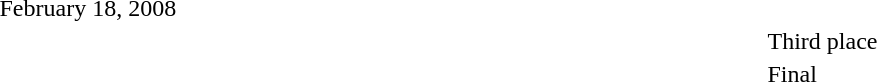<table>
<tr>
<th width=200></th>
<th width=100></th>
<th width=200></th>
</tr>
<tr>
<td colspan=3>February 18, 2008</td>
</tr>
<tr>
<td align=right></td>
<td align=center></td>
<td></td>
<td>Third place</td>
</tr>
<tr>
<td align=right></td>
<td align=center></td>
<td></td>
<td>Final</td>
</tr>
</table>
